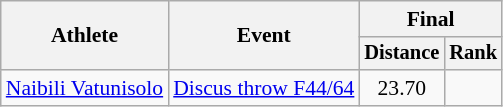<table class="wikitable" style="font-size:90%; text-align:center">
<tr>
<th rowspan=2>Athlete</th>
<th rowspan=2>Event</th>
<th colspan=2>Final</th>
</tr>
<tr style="font-size:95%">
<th>Distance</th>
<th>Rank</th>
</tr>
<tr>
<td align=left><a href='#'>Naibili Vatunisolo</a></td>
<td align=left><a href='#'>Discus throw F44/64</a></td>
<td>23.70</td>
<td></td>
</tr>
</table>
